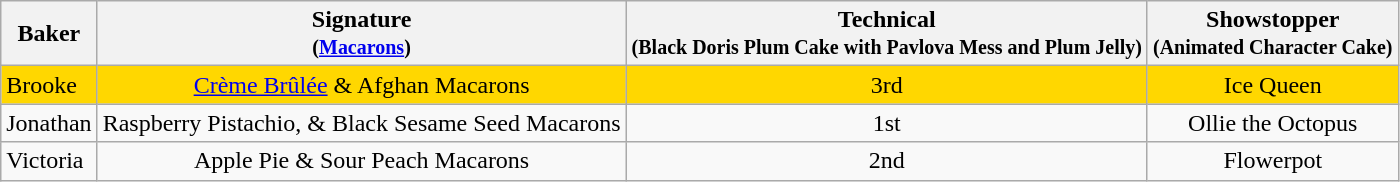<table class="wikitable" style="text-align:center;">
<tr>
<th>Baker</th>
<th>Signature<br><small>(<a href='#'>Macarons</a>)</small></th>
<th>Technical<br><small>(Black Doris Plum Cake with Pavlova Mess and Plum Jelly)</small></th>
<th>Showstopper<br><small>(Animated Character Cake)</small></th>
</tr>
<tr style="background:gold;">
<td align="left">Brooke</td>
<td><a href='#'>Crème Brûlée</a> & Afghan Macarons</td>
<td>3rd</td>
<td>Ice Queen</td>
</tr>
<tr>
<td align="left">Jonathan</td>
<td>Raspberry Pistachio, & Black Sesame Seed Macarons</td>
<td>1st</td>
<td>Ollie the Octopus</td>
</tr>
<tr>
<td align="left">Victoria</td>
<td>Apple Pie & Sour Peach Macarons</td>
<td>2nd</td>
<td>Flowerpot</td>
</tr>
</table>
